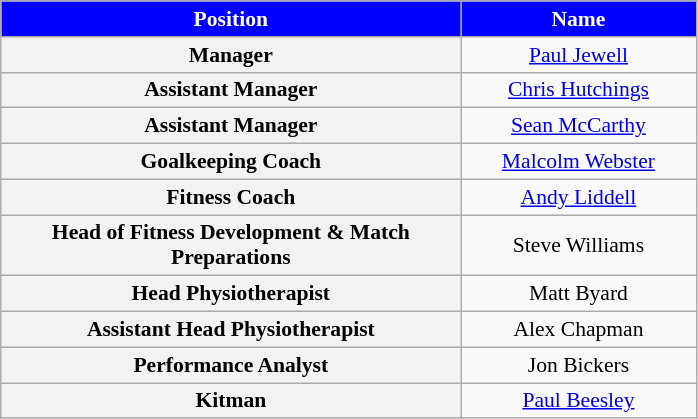<table class="wikitable"  style="text-align:center; font-size:90%; ">
<tr>
<th style="background:blue; color:white; width:300px;">Position</th>
<th style="background:blue; color:white; width:150px;">Name</th>
</tr>
<tr>
<th scope=row>Manager</th>
<td> <a href='#'>Paul Jewell</a></td>
</tr>
<tr>
<th scope=row>Assistant Manager</th>
<td> <a href='#'>Chris Hutchings</a></td>
</tr>
<tr>
<th scope=row>Assistant Manager</th>
<td> <a href='#'>Sean McCarthy</a></td>
</tr>
<tr>
<th scope=row>Goalkeeping Coach</th>
<td> <a href='#'>Malcolm Webster</a></td>
</tr>
<tr>
<th scope=row>Fitness Coach</th>
<td> <a href='#'>Andy Liddell</a></td>
</tr>
<tr>
<th scope=row>Head of Fitness Development & Match Preparations</th>
<td> Steve Williams</td>
</tr>
<tr>
<th scope=row>Head Physiotherapist</th>
<td> Matt Byard</td>
</tr>
<tr>
<th scope=row>Assistant Head Physiotherapist</th>
<td> Alex Chapman</td>
</tr>
<tr>
<th scope=row>Performance Analyst</th>
<td> Jon Bickers</td>
</tr>
<tr>
<th scope=row>Kitman</th>
<td> <a href='#'>Paul Beesley</a></td>
</tr>
</table>
